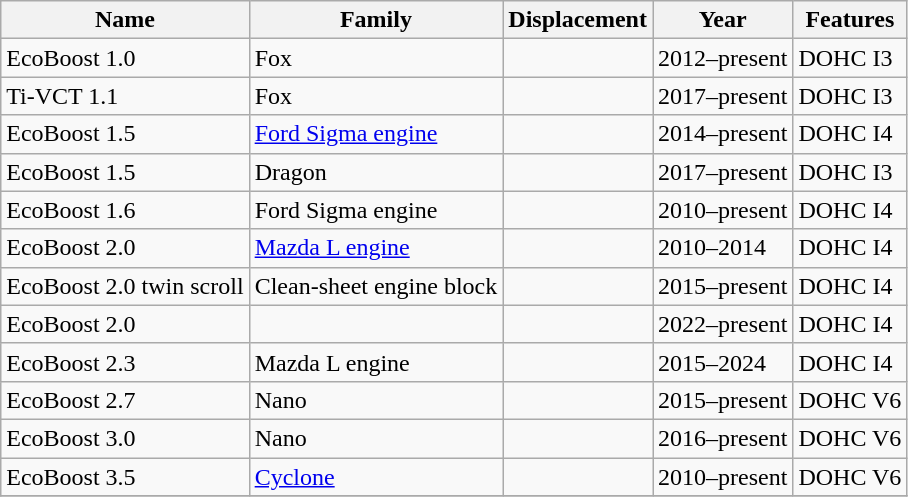<table class="wikitable">
<tr>
<th>Name</th>
<th>Family</th>
<th>Displacement</th>
<th>Year</th>
<th>Features</th>
</tr>
<tr>
<td>EcoBoost 1.0</td>
<td>Fox</td>
<td></td>
<td>2012–present</td>
<td>DOHC I3</td>
</tr>
<tr>
<td>Ti-VCT 1.1</td>
<td>Fox</td>
<td></td>
<td>2017–present</td>
<td>DOHC I3</td>
</tr>
<tr>
<td>EcoBoost 1.5</td>
<td><a href='#'>Ford Sigma engine</a></td>
<td></td>
<td>2014–present</td>
<td>DOHC I4</td>
</tr>
<tr>
<td>EcoBoost 1.5</td>
<td>Dragon</td>
<td></td>
<td>2017–present</td>
<td>DOHC I3</td>
</tr>
<tr>
<td>EcoBoost 1.6</td>
<td>Ford Sigma engine</td>
<td></td>
<td>2010–present</td>
<td>DOHC I4</td>
</tr>
<tr>
<td>EcoBoost 2.0</td>
<td><a href='#'>Mazda L engine</a></td>
<td></td>
<td>2010–2014</td>
<td>DOHC I4</td>
</tr>
<tr>
<td>EcoBoost 2.0 twin scroll</td>
<td>Clean-sheet engine block</td>
<td></td>
<td>2015–present</td>
<td>DOHC I4</td>
</tr>
<tr>
<td>EcoBoost 2.0</td>
<td></td>
<td></td>
<td>2022–present</td>
<td>DOHC I4</td>
</tr>
<tr>
<td>EcoBoost 2.3</td>
<td>Mazda L engine</td>
<td></td>
<td>2015–2024</td>
<td>DOHC I4</td>
</tr>
<tr>
<td>EcoBoost 2.7</td>
<td>Nano</td>
<td></td>
<td>2015–present</td>
<td>DOHC V6</td>
</tr>
<tr>
<td>EcoBoost 3.0</td>
<td>Nano</td>
<td></td>
<td>2016–present</td>
<td>DOHC V6</td>
</tr>
<tr>
<td>EcoBoost 3.5</td>
<td><a href='#'>Cyclone</a></td>
<td></td>
<td>2010–present</td>
<td>DOHC V6</td>
</tr>
<tr>
</tr>
</table>
